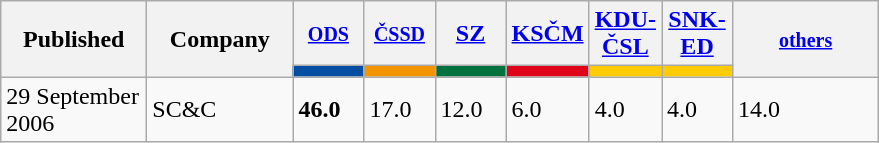<table class="wikitable" style="text-align:left;">
<tr>
<th style="width:90px;"  rowspan="2">Published</th>
<th style="width:90px;"  rowspan="2">Company</th>
<th style="width:40px"><a href='#'><small>ODS</small></a></th>
<th style="width:40px"><a href='#'><small>ČSSD</small></a></th>
<th><a href='#'><span>SZ</span></a></th>
<th><a href='#'><span>KSČM</span></a></th>
<th><a href='#'><span>KDU-ČSL</span></a></th>
<th><a href='#'><span>SNK-ED</span></a></th>
<th style="width:90px;" rowspan="2"><a href='#'><small>others</small></a></th>
</tr>
<tr>
<th style="background:#034EA2; width:40px;"></th>
<th style="background:#F29400; width:40px;"></th>
<th style="background:#00703C; width:40px;"></th>
<th style="background:#E00219; width:40px;"></th>
<th style="background:#FFCB03; width:40px;"></th>
<th style="background:#FFCB03; width:40px;"></th>
</tr>
<tr>
<td>29 September 2006</td>
<td>SC&C</td>
<td><strong>46.0</strong></td>
<td>17.0</td>
<td>12.0</td>
<td>6.0</td>
<td>4.0</td>
<td>4.0</td>
<td>14.0</td>
</tr>
</table>
